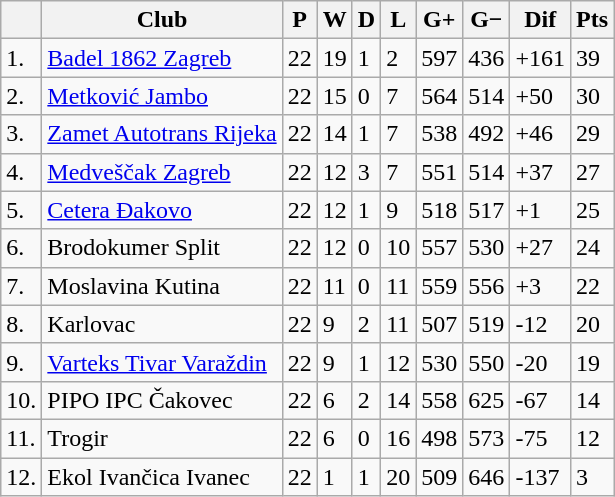<table class="wikitable sortable">
<tr>
<th></th>
<th>Club</th>
<th>P</th>
<th>W</th>
<th>D</th>
<th>L</th>
<th>G+</th>
<th>G−</th>
<th>Dif</th>
<th>Pts</th>
</tr>
<tr>
<td>1.</td>
<td><a href='#'>Badel 1862 Zagreb</a></td>
<td>22</td>
<td>19</td>
<td>1</td>
<td>2</td>
<td>597</td>
<td>436</td>
<td>+161</td>
<td>39</td>
</tr>
<tr>
<td>2.</td>
<td><a href='#'>Metković Jambo</a></td>
<td>22</td>
<td>15</td>
<td>0</td>
<td>7</td>
<td>564</td>
<td>514</td>
<td>+50</td>
<td>30</td>
</tr>
<tr>
<td>3.</td>
<td><a href='#'>Zamet Autotrans Rijeka</a></td>
<td>22</td>
<td>14</td>
<td>1</td>
<td>7</td>
<td>538</td>
<td>492</td>
<td>+46</td>
<td>29</td>
</tr>
<tr>
<td>4.</td>
<td><a href='#'>Medveščak Zagreb</a></td>
<td>22</td>
<td>12</td>
<td>3</td>
<td>7</td>
<td>551</td>
<td>514</td>
<td>+37</td>
<td>27</td>
</tr>
<tr>
<td>5.</td>
<td><a href='#'>Cetera Đakovo</a></td>
<td>22</td>
<td>12</td>
<td>1</td>
<td>9</td>
<td>518</td>
<td>517</td>
<td>+1</td>
<td>25</td>
</tr>
<tr>
<td>6.</td>
<td>Brodokumer Split</td>
<td>22</td>
<td>12</td>
<td>0</td>
<td>10</td>
<td>557</td>
<td>530</td>
<td>+27</td>
<td>24</td>
</tr>
<tr>
<td>7.</td>
<td>Moslavina Kutina</td>
<td>22</td>
<td>11</td>
<td>0</td>
<td>11</td>
<td>559</td>
<td>556</td>
<td>+3</td>
<td>22</td>
</tr>
<tr>
<td>8.</td>
<td>Karlovac</td>
<td>22</td>
<td>9</td>
<td>2</td>
<td>11</td>
<td>507</td>
<td>519</td>
<td>-12</td>
<td>20</td>
</tr>
<tr>
<td>9.</td>
<td><a href='#'>Varteks Tivar Varaždin</a></td>
<td>22</td>
<td>9</td>
<td>1</td>
<td>12</td>
<td>530</td>
<td>550</td>
<td>-20</td>
<td>19</td>
</tr>
<tr>
<td>10.</td>
<td>PIPO IPC Čakovec</td>
<td>22</td>
<td>6</td>
<td>2</td>
<td>14</td>
<td>558</td>
<td>625</td>
<td>-67</td>
<td>14</td>
</tr>
<tr>
<td>11.</td>
<td>Trogir</td>
<td>22</td>
<td>6</td>
<td>0</td>
<td>16</td>
<td>498</td>
<td>573</td>
<td>-75</td>
<td>12</td>
</tr>
<tr>
<td>12.</td>
<td>Ekol Ivančica Ivanec</td>
<td>22</td>
<td>1</td>
<td>1</td>
<td>20</td>
<td>509</td>
<td>646</td>
<td>-137</td>
<td>3</td>
</tr>
</table>
